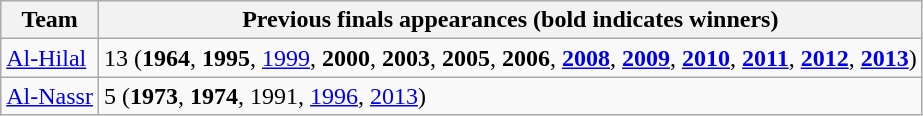<table class="wikitable">
<tr>
<th>Team</th>
<th>Previous finals appearances (bold indicates winners)</th>
</tr>
<tr>
<td><a href='#'>Al-Hilal</a></td>
<td>13 (<strong>1964</strong>, <strong>1995</strong>, <a href='#'>1999</a>, <strong>2000</strong>, <strong>2003</strong>, <strong>2005</strong>, <strong>2006</strong>, <strong><a href='#'>2008</a></strong>, <strong><a href='#'>2009</a></strong>, <strong><a href='#'>2010</a></strong>, <strong><a href='#'>2011</a></strong>, <strong><a href='#'>2012</a></strong>, <strong><a href='#'>2013</a></strong>)</td>
</tr>
<tr>
<td><a href='#'>Al-Nassr</a></td>
<td>5 (<strong>1973</strong>, <strong>1974</strong>, 1991, <a href='#'>1996</a>, <a href='#'>2013</a>)</td>
</tr>
</table>
